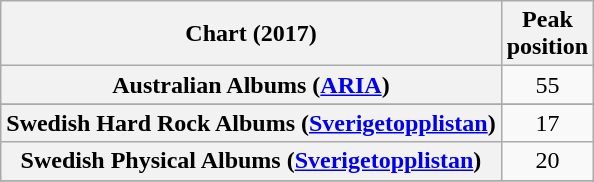<table class="wikitable sortable plainrowheaders" style="text-align:center">
<tr>
<th scope="col">Chart (2017)</th>
<th scope="col">Peak<br>position</th>
</tr>
<tr>
<th scope="row">Australian Albums (<a href='#'>ARIA</a>)</th>
<td>55</td>
</tr>
<tr>
</tr>
<tr>
</tr>
<tr>
</tr>
<tr>
</tr>
<tr>
</tr>
<tr>
</tr>
<tr>
</tr>
<tr>
</tr>
<tr>
<th scope="row">Swedish Hard Rock Albums (<a href='#'>Sverigetopplistan</a>)</th>
<td>17</td>
</tr>
<tr>
<th scope="row">Swedish Physical Albums (<a href='#'>Sverigetopplistan</a>)</th>
<td>20</td>
</tr>
<tr>
</tr>
<tr>
</tr>
<tr>
</tr>
<tr>
</tr>
<tr>
</tr>
<tr>
</tr>
</table>
